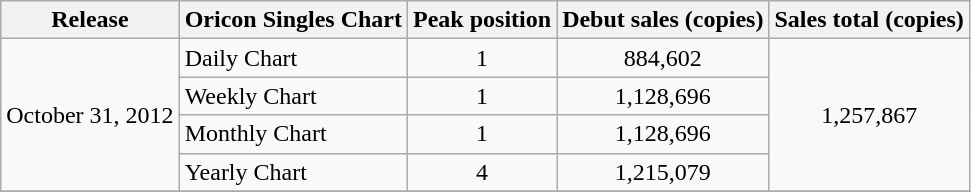<table class="wikitable">
<tr>
<th>Release</th>
<th>Oricon Singles Chart</th>
<th>Peak position</th>
<th>Debut sales (copies)</th>
<th>Sales total (copies)</th>
</tr>
<tr>
<td rowspan="4">October 31, 2012</td>
<td>Daily Chart</td>
<td align="center">1</td>
<td align="center">884,602</td>
<td align="center" rowspan="4">1,257,867</td>
</tr>
<tr>
<td>Weekly Chart</td>
<td align="center">1</td>
<td align="center">1,128,696</td>
</tr>
<tr>
<td>Monthly Chart</td>
<td align="center">1</td>
<td align="center">1,128,696</td>
</tr>
<tr>
<td>Yearly Chart</td>
<td align="center">4</td>
<td align="center">1,215,079</td>
</tr>
<tr>
</tr>
</table>
